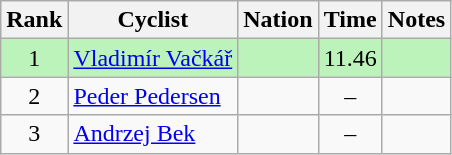<table class="wikitable sortable" style="text-align:center">
<tr>
<th>Rank</th>
<th>Cyclist</th>
<th>Nation</th>
<th>Time</th>
<th>Notes</th>
</tr>
<tr bgcolor=bbf3bb>
<td>1</td>
<td align=left data-sort-value="Vačkář, Vladimír"><a href='#'>Vladimír Vačkář</a></td>
<td align=left></td>
<td>11.46</td>
<td></td>
</tr>
<tr>
<td>2</td>
<td align=left data-sort-value="Pedersen, Peder"><a href='#'>Peder Pedersen</a></td>
<td align=left></td>
<td>–</td>
<td></td>
</tr>
<tr>
<td>3</td>
<td align=left data-sort-value="Bek, Andrzej"><a href='#'>Andrzej Bek</a></td>
<td align=left></td>
<td>–</td>
<td></td>
</tr>
</table>
